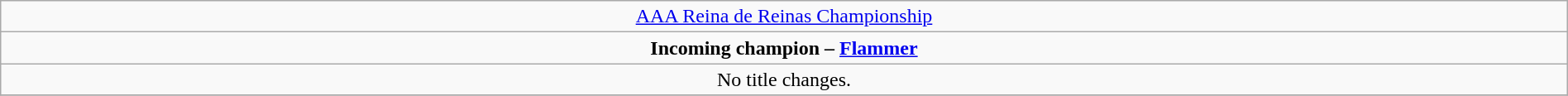<table class="wikitable" style="text-align:center; width:100%;">
<tr>
<td colspan="4" style="text-align: center;"><a href='#'>AAA Reina de Reinas Championship</a></td>
</tr>
<tr>
<td colspan="4" style="text-align: center;"><strong>Incoming champion – <a href='#'>Flammer</a></strong></td>
</tr>
<tr>
<td>No title changes.</td>
</tr>
<tr>
</tr>
</table>
